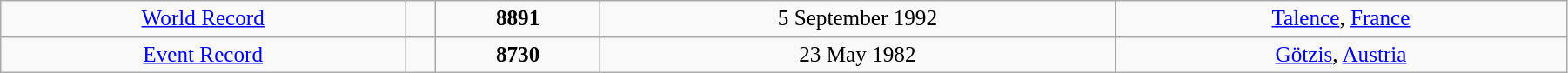<table class="wikitable" style=" text-align:center; font-size:105%;" width="95%">
<tr>
<td><a href='#'>World Record</a></td>
<td></td>
<td><strong>8891</strong></td>
<td>5 September 1992</td>
<td> <a href='#'>Talence</a>, <a href='#'>France</a></td>
</tr>
<tr>
<td><a href='#'>Event Record</a></td>
<td></td>
<td><strong>8730</strong></td>
<td>23 May 1982</td>
<td> <a href='#'>Götzis</a>, <a href='#'>Austria</a></td>
</tr>
</table>
